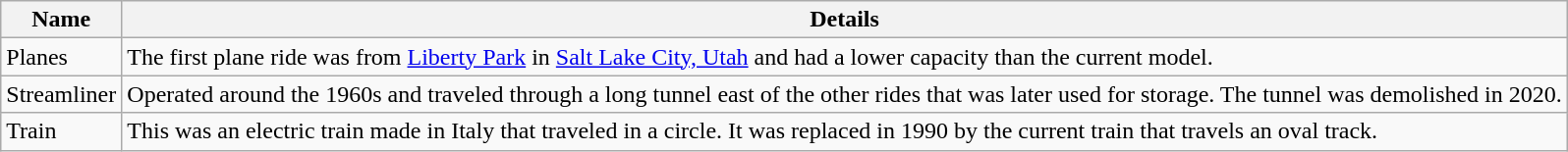<table class="wikitable">
<tr>
<th>Name</th>
<th>Details</th>
</tr>
<tr>
<td>Planes</td>
<td>The first plane ride was from <a href='#'>Liberty Park</a> in <a href='#'>Salt Lake City, Utah</a> and had a lower capacity than the current model.</td>
</tr>
<tr>
<td>Streamliner</td>
<td>Operated around the 1960s and traveled through a long tunnel east of the other rides that was later used for storage. The tunnel was demolished in 2020.</td>
</tr>
<tr>
<td>Train</td>
<td>This was an electric train made in Italy that traveled in a circle. It was replaced in 1990 by the current train that travels an oval track.</td>
</tr>
</table>
